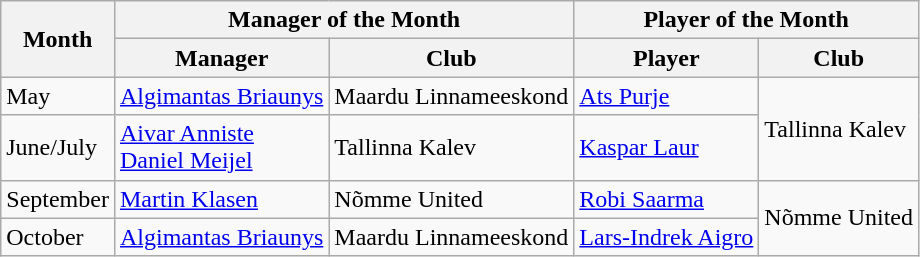<table class="wikitable">
<tr>
<th rowspan=2>Month</th>
<th colspan=2>Manager of the Month</th>
<th colspan=2>Player of the Month</th>
</tr>
<tr>
<th>Manager</th>
<th>Club</th>
<th>Player</th>
<th>Club</th>
</tr>
<tr>
<td>May</td>
<td> <a href='#'>Algimantas Briaunys</a></td>
<td>Maardu Linnameeskond</td>
<td> <a href='#'>Ats Purje</a></td>
<td rowspan=2>Tallinna Kalev</td>
</tr>
<tr>
<td>June/July</td>
<td> <a href='#'>Aivar Anniste</a><br> <a href='#'>Daniel Meijel</a></td>
<td>Tallinna Kalev</td>
<td> <a href='#'>Kaspar Laur</a></td>
</tr>
<tr>
<td>September</td>
<td> <a href='#'>Martin Klasen</a></td>
<td>Nõmme United</td>
<td> <a href='#'>Robi Saarma</a></td>
<td rowspan=2>Nõmme United</td>
</tr>
<tr>
<td>October</td>
<td> <a href='#'>Algimantas Briaunys</a></td>
<td>Maardu Linnameeskond</td>
<td> <a href='#'>Lars-Indrek Aigro</a></td>
</tr>
</table>
